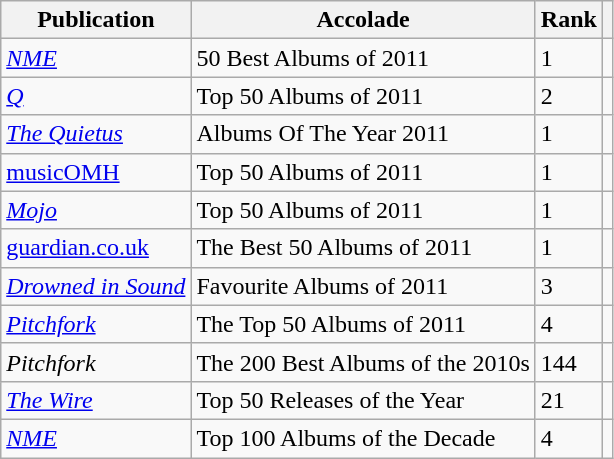<table class="wikitable sortable plainrowheaders" style="text-align:left">
<tr>
<th>Publication</th>
<th>Accolade</th>
<th>Rank</th>
<th class="unsortable"></th>
</tr>
<tr>
<td><em><a href='#'>NME</a></em></td>
<td>50 Best Albums of 2011</td>
<td>1</td>
<td></td>
</tr>
<tr>
<td><em><a href='#'>Q</a></em></td>
<td>Top 50 Albums of 2011</td>
<td>2</td>
<td></td>
</tr>
<tr>
<td><em><a href='#'>The Quietus</a></em></td>
<td>Albums Of The Year 2011</td>
<td>1</td>
<td></td>
</tr>
<tr>
<td><a href='#'>musicOMH</a></td>
<td>Top 50 Albums of 2011</td>
<td>1</td>
<td></td>
</tr>
<tr>
<td><em><a href='#'>Mojo</a></em></td>
<td>Top 50 Albums of 2011</td>
<td>1</td>
<td></td>
</tr>
<tr>
<td><a href='#'>guardian.co.uk</a></td>
<td>The Best 50 Albums of 2011</td>
<td>1</td>
<td></td>
</tr>
<tr>
<td><em><a href='#'>Drowned in Sound</a></em></td>
<td>Favourite Albums of 2011</td>
<td>3</td>
<td></td>
</tr>
<tr>
<td><em><a href='#'>Pitchfork</a></em></td>
<td>The Top 50 Albums of 2011</td>
<td>4</td>
<td></td>
</tr>
<tr>
<td><em>Pitchfork</em></td>
<td>The 200 Best Albums of the 2010s</td>
<td>144</td>
<td></td>
</tr>
<tr>
<td><em><a href='#'>The Wire</a></em></td>
<td>Top 50 Releases of the Year</td>
<td>21</td>
<td></td>
</tr>
<tr>
<td><em><a href='#'>NME</a></em></td>
<td>Top 100 Albums of the Decade</td>
<td>4</td>
<td></td>
</tr>
</table>
